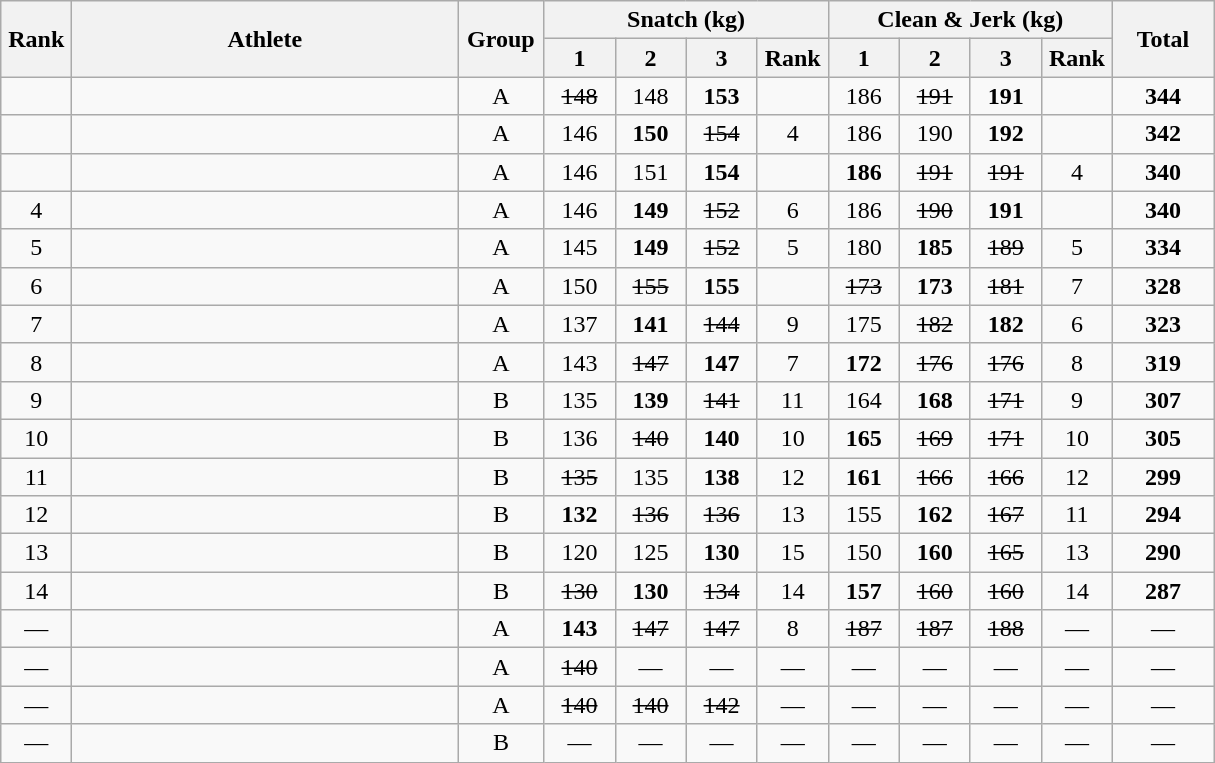<table class = "wikitable" style="text-align:center;">
<tr>
<th rowspan=2 width=40>Rank</th>
<th rowspan=2 width=250>Athlete</th>
<th rowspan=2 width=50>Group</th>
<th colspan=4>Snatch (kg)</th>
<th colspan=4>Clean & Jerk (kg)</th>
<th rowspan=2 width=60>Total</th>
</tr>
<tr>
<th width=40>1</th>
<th width=40>2</th>
<th width=40>3</th>
<th width=40>Rank</th>
<th width=40>1</th>
<th width=40>2</th>
<th width=40>3</th>
<th width=40>Rank</th>
</tr>
<tr>
<td></td>
<td align=left></td>
<td>A</td>
<td><s>148</s></td>
<td>148</td>
<td><strong>153</strong></td>
<td></td>
<td>186</td>
<td><s>191</s></td>
<td><strong>191</strong></td>
<td></td>
<td><strong>344</strong></td>
</tr>
<tr>
<td></td>
<td align=left></td>
<td>A</td>
<td>146</td>
<td><strong>150</strong></td>
<td><s>154</s></td>
<td>4</td>
<td>186</td>
<td>190</td>
<td><strong>192</strong></td>
<td></td>
<td><strong>342</strong></td>
</tr>
<tr>
<td></td>
<td align=left></td>
<td>A</td>
<td>146</td>
<td>151</td>
<td><strong>154</strong></td>
<td></td>
<td><strong>186</strong></td>
<td><s>191</s></td>
<td><s>191</s></td>
<td>4</td>
<td><strong>340</strong></td>
</tr>
<tr>
<td>4</td>
<td align=left></td>
<td>A</td>
<td>146</td>
<td><strong>149</strong></td>
<td><s>152</s></td>
<td>6</td>
<td>186</td>
<td><s>190</s></td>
<td><strong>191</strong></td>
<td></td>
<td><strong>340</strong></td>
</tr>
<tr>
<td>5</td>
<td align=left></td>
<td>A</td>
<td>145</td>
<td><strong>149</strong></td>
<td><s>152</s></td>
<td>5</td>
<td>180</td>
<td><strong>185</strong></td>
<td><s>189</s></td>
<td>5</td>
<td><strong>334</strong></td>
</tr>
<tr>
<td>6</td>
<td align=left></td>
<td>A</td>
<td>150</td>
<td><s>155</s></td>
<td><strong>155</strong></td>
<td></td>
<td><s>173</s></td>
<td><strong>173</strong></td>
<td><s>181</s></td>
<td>7</td>
<td><strong>328</strong></td>
</tr>
<tr>
<td>7</td>
<td align=left></td>
<td>A</td>
<td>137</td>
<td><strong>141</strong></td>
<td><s>144</s></td>
<td>9</td>
<td>175</td>
<td><s>182</s></td>
<td><strong>182</strong></td>
<td>6</td>
<td><strong>323</strong></td>
</tr>
<tr>
<td>8</td>
<td align=left></td>
<td>A</td>
<td>143</td>
<td><s>147</s></td>
<td><strong>147</strong></td>
<td>7</td>
<td><strong>172</strong></td>
<td><s>176</s></td>
<td><s>176</s></td>
<td>8</td>
<td><strong>319</strong></td>
</tr>
<tr>
<td>9</td>
<td align=left></td>
<td>B</td>
<td>135</td>
<td><strong>139</strong></td>
<td><s>141</s></td>
<td>11</td>
<td>164</td>
<td><strong>168</strong></td>
<td><s>171</s></td>
<td>9</td>
<td><strong>307</strong></td>
</tr>
<tr>
<td>10</td>
<td align=left></td>
<td>B</td>
<td>136</td>
<td><s>140</s></td>
<td><strong>140</strong></td>
<td>10</td>
<td><strong>165</strong></td>
<td><s>169</s></td>
<td><s>171</s></td>
<td>10</td>
<td><strong>305</strong></td>
</tr>
<tr>
<td>11</td>
<td align=left></td>
<td>B</td>
<td><s>135</s></td>
<td>135</td>
<td><strong>138</strong></td>
<td>12</td>
<td><strong>161</strong></td>
<td><s>166</s></td>
<td><s>166</s></td>
<td>12</td>
<td><strong>299</strong></td>
</tr>
<tr>
<td>12</td>
<td align=left></td>
<td>B</td>
<td><strong>132</strong></td>
<td><s>136</s></td>
<td><s>136</s></td>
<td>13</td>
<td>155</td>
<td><strong>162</strong></td>
<td><s>167</s></td>
<td>11</td>
<td><strong>294</strong></td>
</tr>
<tr>
<td>13</td>
<td align=left></td>
<td>B</td>
<td>120</td>
<td>125</td>
<td><strong>130</strong></td>
<td>15</td>
<td>150</td>
<td><strong>160</strong></td>
<td><s>165</s></td>
<td>13</td>
<td><strong>290</strong></td>
</tr>
<tr>
<td>14</td>
<td align=left></td>
<td>B</td>
<td><s>130</s></td>
<td><strong>130</strong></td>
<td><s>134</s></td>
<td>14</td>
<td><strong>157</strong></td>
<td><s>160</s></td>
<td><s>160</s></td>
<td>14</td>
<td><strong>287</strong></td>
</tr>
<tr>
<td>—</td>
<td align=left></td>
<td>A</td>
<td><strong>143</strong></td>
<td><s>147</s></td>
<td><s>147</s></td>
<td>8</td>
<td><s>187</s></td>
<td><s>187</s></td>
<td><s>188</s></td>
<td>—</td>
<td>—</td>
</tr>
<tr>
<td>—</td>
<td align=left></td>
<td>A</td>
<td><s>140</s></td>
<td>—</td>
<td>—</td>
<td>—</td>
<td>—</td>
<td>—</td>
<td>—</td>
<td>—</td>
<td>—</td>
</tr>
<tr>
<td>—</td>
<td align=left></td>
<td>A</td>
<td><s>140</s></td>
<td><s>140</s></td>
<td><s>142</s></td>
<td>—</td>
<td>—</td>
<td>—</td>
<td>—</td>
<td>—</td>
<td>—</td>
</tr>
<tr>
<td>—</td>
<td align=left></td>
<td>B</td>
<td>—</td>
<td>—</td>
<td>—</td>
<td>—</td>
<td>—</td>
<td>—</td>
<td>—</td>
<td>—</td>
<td>—</td>
</tr>
</table>
